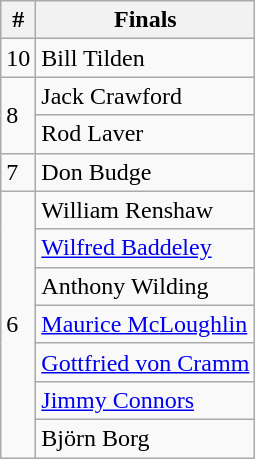<table class=wikitable style="display:inline-table;">
<tr>
<th>#</th>
<th>Finals</th>
</tr>
<tr>
<td>10</td>
<td> Bill Tilden</td>
</tr>
<tr>
<td rowspan="2">8</td>
<td> Jack Crawford</td>
</tr>
<tr>
<td> Rod Laver</td>
</tr>
<tr>
<td>7</td>
<td> Don Budge</td>
</tr>
<tr>
<td rowspan="7">6</td>
<td> William Renshaw</td>
</tr>
<tr>
<td> <a href='#'>Wilfred Baddeley</a></td>
</tr>
<tr>
<td> Anthony Wilding</td>
</tr>
<tr>
<td> <a href='#'>Maurice McLoughlin</a></td>
</tr>
<tr>
<td> <a href='#'>Gottfried von Cramm</a></td>
</tr>
<tr>
<td> <a href='#'>Jimmy Connors</a></td>
</tr>
<tr>
<td> Björn Borg</td>
</tr>
</table>
